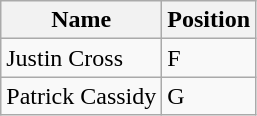<table class="wikitable">
<tr>
<th>Name</th>
<th>Position</th>
</tr>
<tr>
<td>Justin Cross</td>
<td>F</td>
</tr>
<tr>
<td>Patrick Cassidy</td>
<td>G</td>
</tr>
</table>
